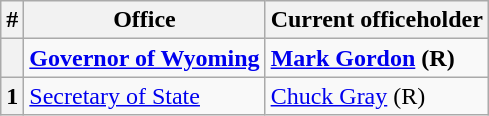<table class=wikitable>
<tr>
<th>#</th>
<th>Office</th>
<th>Current officeholder</th>
</tr>
<tr>
<th></th>
<td><strong><a href='#'>Governor of Wyoming</a></strong></td>
<td><strong><a href='#'>Mark Gordon</a> (R)</strong></td>
</tr>
<tr>
<th>1</th>
<td><a href='#'>Secretary of State</a></td>
<td><a href='#'>Chuck Gray</a> (R)</td>
</tr>
</table>
